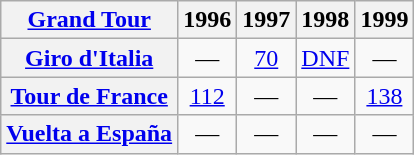<table class="wikitable plainrowheaders">
<tr>
<th scope="col"><a href='#'>Grand Tour</a></th>
<th scope="col">1996</th>
<th scope="col">1997</th>
<th scope="col">1998</th>
<th scope="col">1999</th>
</tr>
<tr style="text-align:center;">
<th scope="row"> <a href='#'>Giro d'Italia</a></th>
<td>—</td>
<td><a href='#'>70</a></td>
<td><a href='#'>DNF</a></td>
<td>—</td>
</tr>
<tr style="text-align:center;">
<th scope="row"> <a href='#'>Tour de France</a></th>
<td><a href='#'>112</a></td>
<td>—</td>
<td>—</td>
<td><a href='#'>138</a></td>
</tr>
<tr style="text-align:center;">
<th scope="row"> <a href='#'>Vuelta a España</a></th>
<td>—</td>
<td>—</td>
<td>—</td>
<td>—</td>
</tr>
</table>
